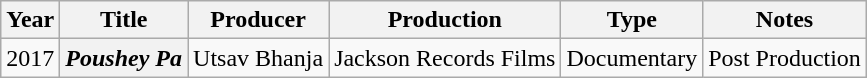<table class="wikitable sortable plainrowheaders">
<tr>
<th scope="col">Year</th>
<th scope="col">Title</th>
<th scope="col">Producer</th>
<th scope="col">Production</th>
<th scope="col">Type</th>
<th scope="col">Notes</th>
</tr>
<tr>
<td style="text-align:center;">2017</td>
<th scope="row"><em>Poushey Pa</em></th>
<td>Utsav Bhanja</td>
<td>Jackson Records Films</td>
<td>Documentary</td>
<td>Post Production</td>
</tr>
</table>
